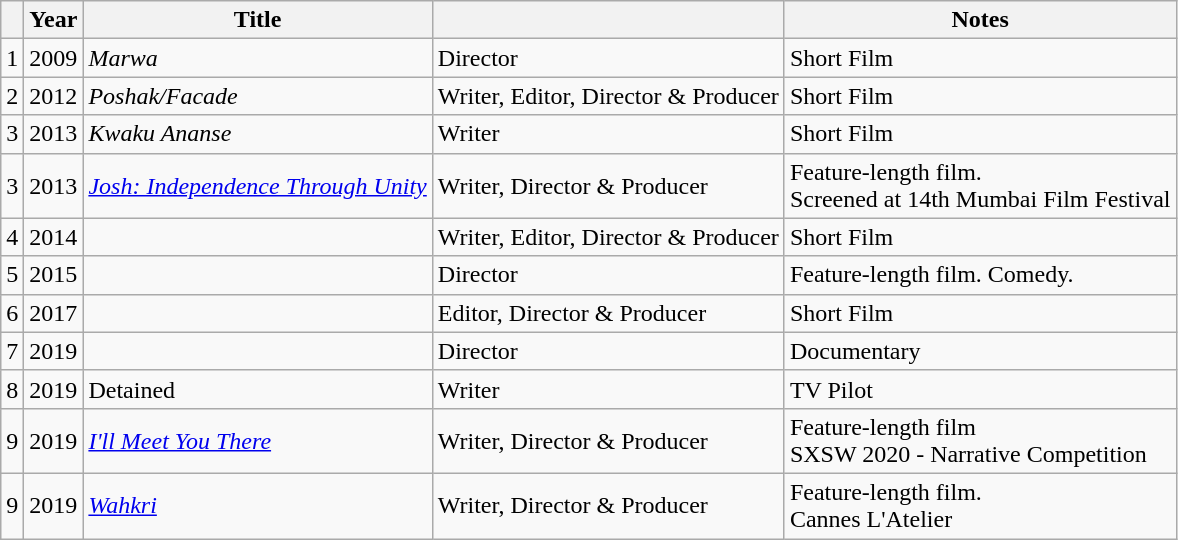<table class="wikitable sortable">
<tr>
<th></th>
<th>Year</th>
<th>Title</th>
<th></th>
<th class="unsortable">Notes</th>
</tr>
<tr>
<td>1</td>
<td>2009</td>
<td><em>Marwa</em></td>
<td>Director</td>
<td>Short Film</td>
</tr>
<tr>
<td>2</td>
<td>2012</td>
<td><em>Poshak/Facade</em></td>
<td>Writer, Editor, Director & Producer</td>
<td>Short Film</td>
</tr>
<tr>
<td>3</td>
<td>2013</td>
<td><em>Kwaku Ananse</em></td>
<td>Writer</td>
<td>Short Film</td>
</tr>
<tr>
<td>3</td>
<td>2013</td>
<td><em><a href='#'>Josh: Independence Through Unity</a></em></td>
<td>Writer, Director & Producer</td>
<td>Feature-length film.<br>Screened at 14th Mumbai Film Festival</td>
</tr>
<tr>
<td>4</td>
<td>2014</td>
<td><em></em></td>
<td>Writer, Editor, Director & Producer</td>
<td>Short Film</td>
</tr>
<tr>
<td>5</td>
<td>2015</td>
<td><em></em></td>
<td>Director</td>
<td>Feature-length film. Comedy.</td>
</tr>
<tr>
<td>6</td>
<td>2017</td>
<td><em></em></td>
<td>Editor, Director & Producer</td>
<td>Short Film</td>
</tr>
<tr>
<td>7</td>
<td>2019</td>
<td><em></em></td>
<td>Director</td>
<td>Documentary</td>
</tr>
<tr>
<td>8</td>
<td>2019</td>
<td>Detained</td>
<td>Writer</td>
<td>TV Pilot</td>
</tr>
<tr>
<td>9</td>
<td>2019</td>
<td><a href='#'><em>I'll Meet You There</em></a></td>
<td>Writer, Director & Producer</td>
<td>Feature-length film<br>SXSW 2020 - Narrative Competition</td>
</tr>
<tr>
<td>9</td>
<td>2019</td>
<td><a href='#'><em>Wahkri</em></a></td>
<td>Writer, Director & Producer</td>
<td>Feature-length film.<br>Cannes L'Atelier</td>
</tr>
</table>
